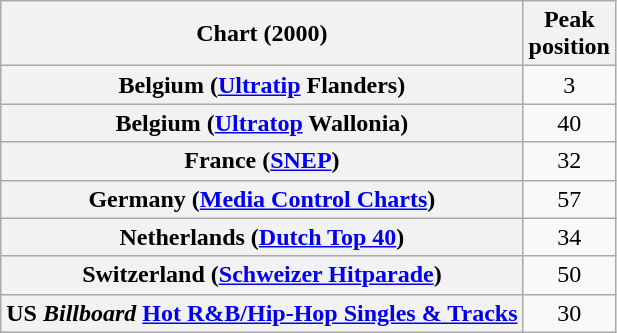<table class="wikitable sortable plainrowheaders" style="text-align:center;">
<tr>
<th>Chart (2000)</th>
<th>Peak<br>position</th>
</tr>
<tr>
<th scope="row">Belgium (<a href='#'>Ultratip</a> Flanders)</th>
<td>3</td>
</tr>
<tr>
<th scope="row">Belgium (<a href='#'>Ultratop</a> Wallonia)</th>
<td>40</td>
</tr>
<tr>
<th scope="row">France (<a href='#'>SNEP</a>)</th>
<td>32</td>
</tr>
<tr>
<th scope="row">Germany (<a href='#'>Media Control Charts</a>)</th>
<td>57</td>
</tr>
<tr>
<th scope="row">Netherlands (<a href='#'>Dutch Top 40</a>)</th>
<td>34</td>
</tr>
<tr>
<th scope="row">Switzerland (<a href='#'>Schweizer Hitparade</a>)</th>
<td>50</td>
</tr>
<tr>
<th scope="row">US <em>Billboard</em> <a href='#'>Hot R&B/Hip-Hop Singles & Tracks</a></th>
<td>30</td>
</tr>
</table>
